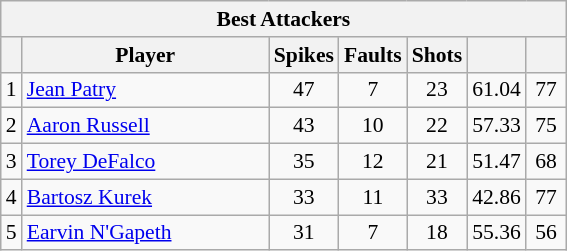<table class="wikitable sortable" style=font-size:90%>
<tr>
<th colspan=7>Best Attackers</th>
</tr>
<tr>
<th></th>
<th width=158>Player</th>
<th width=20>Spikes</th>
<th width=20>Faults</th>
<th width=20>Shots</th>
<th width=20></th>
<th width=20></th>
</tr>
<tr>
<td>1</td>
<td> <a href='#'>Jean Patry</a></td>
<td align=center>47</td>
<td align=center>7</td>
<td align=center>23</td>
<td align=center>61.04</td>
<td align=center>77</td>
</tr>
<tr>
<td>2</td>
<td> <a href='#'>Aaron Russell</a></td>
<td align=center>43</td>
<td align=center>10</td>
<td align=center>22</td>
<td align=center>57.33</td>
<td align=center>75</td>
</tr>
<tr>
<td>3</td>
<td> <a href='#'>Torey DeFalco</a></td>
<td align=center>35</td>
<td align=center>12</td>
<td align=center>21</td>
<td align=center>51.47</td>
<td align=center>68</td>
</tr>
<tr>
<td>4</td>
<td> <a href='#'>Bartosz Kurek</a></td>
<td align=center>33</td>
<td align=center>11</td>
<td align=center>33</td>
<td align=center>42.86</td>
<td align=center>77</td>
</tr>
<tr>
<td>5</td>
<td> <a href='#'>Earvin N'Gapeth</a></td>
<td align=center>31</td>
<td align=center>7</td>
<td align=center>18</td>
<td align=center>55.36</td>
<td align=center>56</td>
</tr>
</table>
